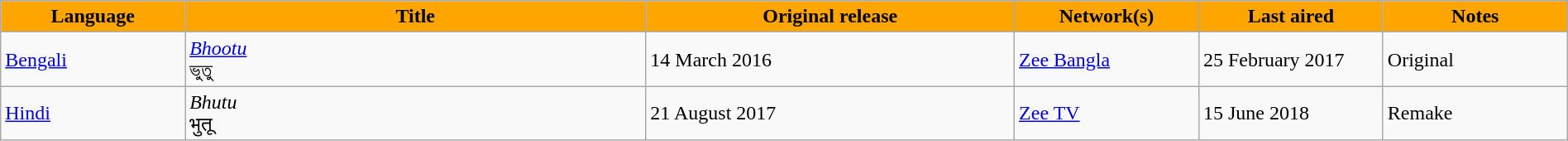<table class="wikitable" style="width:100%; margin-right:0;">
<tr>
<th style="background:orange; width:10%;">Language</th>
<th style="background:orange; width:25%;">Title</th>
<th style="background:orange; width:20%;">Original release</th>
<th style="background:orange; width:10%;">Network(s)</th>
<th style="background:orange; width:10%;">Last aired</th>
<th style="background:orange; width:10%;">Notes</th>
</tr>
<tr>
<td><a href='#'>Bengali</a></td>
<td><em><a href='#'>Bhootu</a></em> <br> ভুতু</td>
<td>14 March 2016</td>
<td><a href='#'>Zee Bangla</a></td>
<td>25 February 2017</td>
<td>Original</td>
</tr>
<tr>
<td><a href='#'>Hindi</a></td>
<td><em>Bhutu</em> <br> भुतू</td>
<td>21 August 2017</td>
<td><a href='#'>Zee TV</a></td>
<td>15 June 2018</td>
<td>Remake</td>
</tr>
</table>
